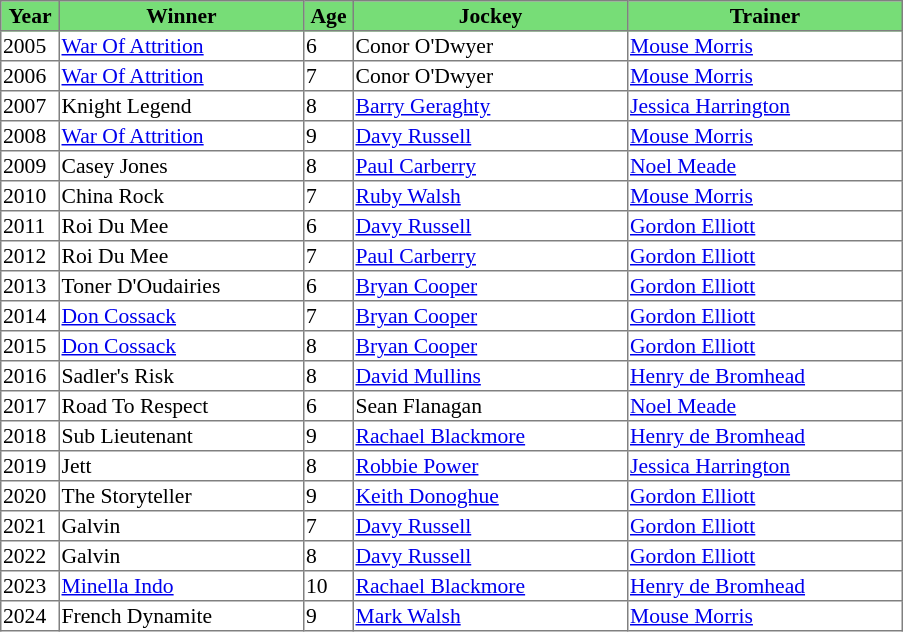<table class = "sortable" | border="1" style="border-collapse: collapse; font-size:90%">
<tr bgcolor="#77dd77" align="center">
<th style="width:36px"><strong>Year</strong></th>
<th style="width:160px"><strong>Winner</strong></th>
<th style="width:30px"><strong>Age</strong></th>
<th style="width:180px"><strong>Jockey</strong></th>
<th style="width:180px"><strong>Trainer</strong></th>
</tr>
<tr>
<td>2005</td>
<td><a href='#'>War Of Attrition</a></td>
<td>6</td>
<td>Conor O'Dwyer</td>
<td><a href='#'>Mouse Morris</a></td>
</tr>
<tr>
<td>2006</td>
<td><a href='#'>War Of Attrition</a></td>
<td>7</td>
<td>Conor O'Dwyer</td>
<td><a href='#'>Mouse Morris</a></td>
</tr>
<tr>
<td>2007</td>
<td>Knight Legend</td>
<td>8</td>
<td><a href='#'>Barry Geraghty</a></td>
<td><a href='#'>Jessica Harrington</a></td>
</tr>
<tr>
<td>2008</td>
<td><a href='#'>War Of Attrition</a></td>
<td>9</td>
<td><a href='#'>Davy Russell</a></td>
<td><a href='#'>Mouse Morris</a></td>
</tr>
<tr>
<td>2009</td>
<td>Casey Jones</td>
<td>8</td>
<td><a href='#'>Paul Carberry</a></td>
<td><a href='#'>Noel Meade</a></td>
</tr>
<tr>
<td>2010</td>
<td>China Rock</td>
<td>7</td>
<td><a href='#'>Ruby Walsh</a></td>
<td><a href='#'>Mouse Morris</a></td>
</tr>
<tr>
<td>2011</td>
<td>Roi Du Mee</td>
<td>6</td>
<td><a href='#'>Davy Russell</a></td>
<td><a href='#'>Gordon Elliott</a></td>
</tr>
<tr>
<td>2012</td>
<td>Roi Du Mee</td>
<td>7</td>
<td><a href='#'>Paul Carberry</a></td>
<td><a href='#'>Gordon Elliott</a></td>
</tr>
<tr>
<td>2013</td>
<td>Toner D'Oudairies</td>
<td>6</td>
<td><a href='#'>Bryan Cooper</a></td>
<td><a href='#'>Gordon Elliott</a></td>
</tr>
<tr>
<td>2014</td>
<td><a href='#'>Don Cossack</a></td>
<td>7</td>
<td><a href='#'>Bryan Cooper</a></td>
<td><a href='#'>Gordon Elliott</a></td>
</tr>
<tr>
<td>2015</td>
<td><a href='#'>Don Cossack</a></td>
<td>8</td>
<td><a href='#'>Bryan Cooper</a></td>
<td><a href='#'>Gordon Elliott</a></td>
</tr>
<tr>
<td>2016</td>
<td>Sadler's Risk</td>
<td>8</td>
<td><a href='#'>David Mullins</a></td>
<td><a href='#'>Henry de Bromhead</a></td>
</tr>
<tr>
<td>2017</td>
<td>Road To Respect</td>
<td>6</td>
<td>Sean Flanagan</td>
<td><a href='#'>Noel Meade</a></td>
</tr>
<tr>
<td>2018</td>
<td>Sub Lieutenant</td>
<td>9</td>
<td><a href='#'>Rachael Blackmore</a></td>
<td><a href='#'>Henry de Bromhead</a></td>
</tr>
<tr>
<td>2019</td>
<td>Jett</td>
<td>8</td>
<td><a href='#'>Robbie Power</a></td>
<td><a href='#'>Jessica Harrington</a></td>
</tr>
<tr>
<td>2020</td>
<td>The Storyteller</td>
<td>9</td>
<td><a href='#'>Keith Donoghue</a></td>
<td><a href='#'>Gordon Elliott</a></td>
</tr>
<tr>
<td>2021</td>
<td>Galvin</td>
<td>7</td>
<td><a href='#'>Davy Russell</a></td>
<td><a href='#'>Gordon Elliott</a></td>
</tr>
<tr>
<td>2022</td>
<td>Galvin</td>
<td>8</td>
<td><a href='#'>Davy Russell</a></td>
<td><a href='#'>Gordon Elliott</a></td>
</tr>
<tr>
<td>2023</td>
<td><a href='#'>Minella Indo</a></td>
<td>10</td>
<td><a href='#'>Rachael Blackmore</a></td>
<td><a href='#'>Henry de Bromhead</a></td>
</tr>
<tr>
<td>2024</td>
<td>French Dynamite</td>
<td>9</td>
<td><a href='#'>Mark Walsh</a></td>
<td><a href='#'>Mouse Morris</a></td>
</tr>
</table>
